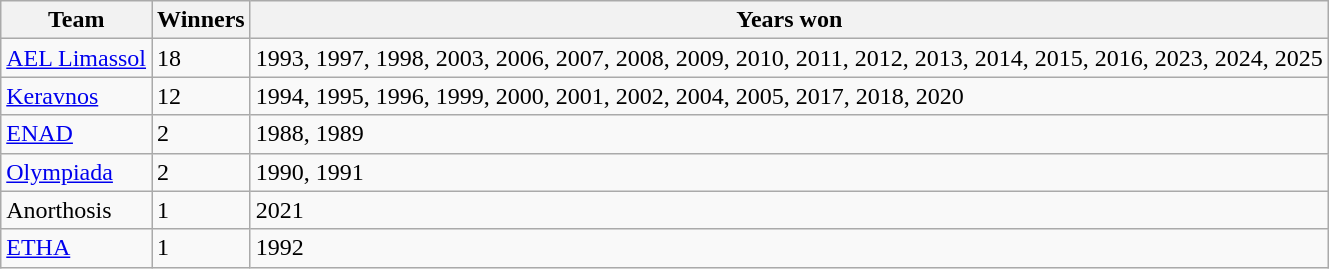<table class="wikitable">
<tr>
<th>Team</th>
<th>Winners</th>
<th>Years won</th>
</tr>
<tr>
<td><a href='#'>AEL Limassol</a></td>
<td>18</td>
<td>1993, 1997, 1998, 2003, 2006, 2007, 2008, 2009, 2010, 2011, 2012, 2013, 2014, 2015, 2016, 2023, 2024, 2025</td>
</tr>
<tr>
<td><a href='#'>Keravnos</a></td>
<td>12</td>
<td>1994, 1995, 1996, 1999, 2000, 2001, 2002, 2004, 2005, 2017, 2018, 2020</td>
</tr>
<tr>
<td><a href='#'>ENAD</a></td>
<td>2</td>
<td>1988, 1989</td>
</tr>
<tr>
<td><a href='#'>Olympiada</a></td>
<td>2</td>
<td>1990, 1991</td>
</tr>
<tr>
<td>Anorthosis</td>
<td>1</td>
<td>2021</td>
</tr>
<tr>
<td><a href='#'>ETHA</a></td>
<td>1</td>
<td>1992</td>
</tr>
</table>
